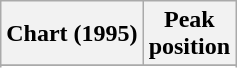<table class="wikitable sortable">
<tr>
<th align="left">Chart (1995)</th>
<th align="center">Peak<br>position</th>
</tr>
<tr>
</tr>
<tr>
</tr>
</table>
